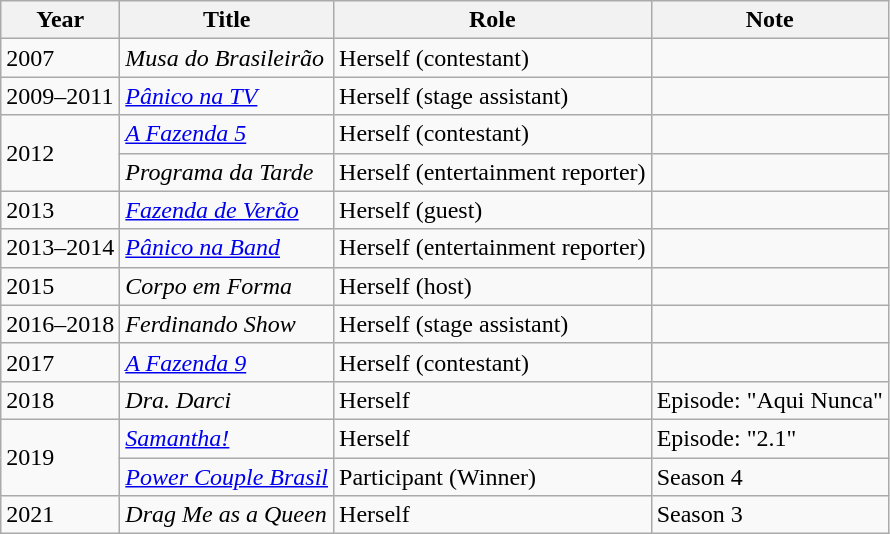<table class="wikitable sortable">
<tr>
<th>Year</th>
<th>Title</th>
<th>Role</th>
<th>Note</th>
</tr>
<tr>
<td>2007</td>
<td><em>Musa do Brasileirão</em></td>
<td>Herself (contestant)</td>
<td></td>
</tr>
<tr>
<td>2009–2011</td>
<td><em><a href='#'>Pânico na TV</a></em></td>
<td>Herself (stage assistant)</td>
<td></td>
</tr>
<tr>
<td rowspan=2>2012</td>
<td><em><a href='#'>A Fazenda 5</a></em></td>
<td>Herself (contestant)</td>
<td></td>
</tr>
<tr>
<td><em>Programa da Tarde</em></td>
<td>Herself (entertainment reporter)</td>
<td></td>
</tr>
<tr>
<td>2013</td>
<td><em><a href='#'>Fazenda de Verão</a></em></td>
<td>Herself (guest)</td>
<td></td>
</tr>
<tr>
<td>2013–2014</td>
<td><em><a href='#'>Pânico na Band</a></em></td>
<td>Herself (entertainment reporter)</td>
<td></td>
</tr>
<tr>
<td>2015</td>
<td><em>Corpo em Forma</em></td>
<td>Herself (host)</td>
<td></td>
</tr>
<tr>
<td>2016–2018</td>
<td><em>Ferdinando Show</em></td>
<td>Herself (stage assistant)</td>
</tr>
<tr>
<td>2017</td>
<td><em><a href='#'>A Fazenda 9</a></em></td>
<td>Herself (contestant)</td>
<td></td>
</tr>
<tr>
<td>2018</td>
<td><em>Dra. Darci</em></td>
<td>Herself</td>
<td>Episode: "Aqui Nunca"</td>
</tr>
<tr>
<td rowspan="2">2019</td>
<td><em><a href='#'>Samantha!</a></em></td>
<td>Herself</td>
<td>Episode: "2.1"</td>
</tr>
<tr>
<td><em><a href='#'>Power Couple Brasil</a></em></td>
<td>Participant (Winner)</td>
<td>Season 4</td>
</tr>
<tr>
<td>2021</td>
<td><em>Drag Me as a Queen</em></td>
<td>Herself</td>
<td>Season 3</td>
</tr>
</table>
